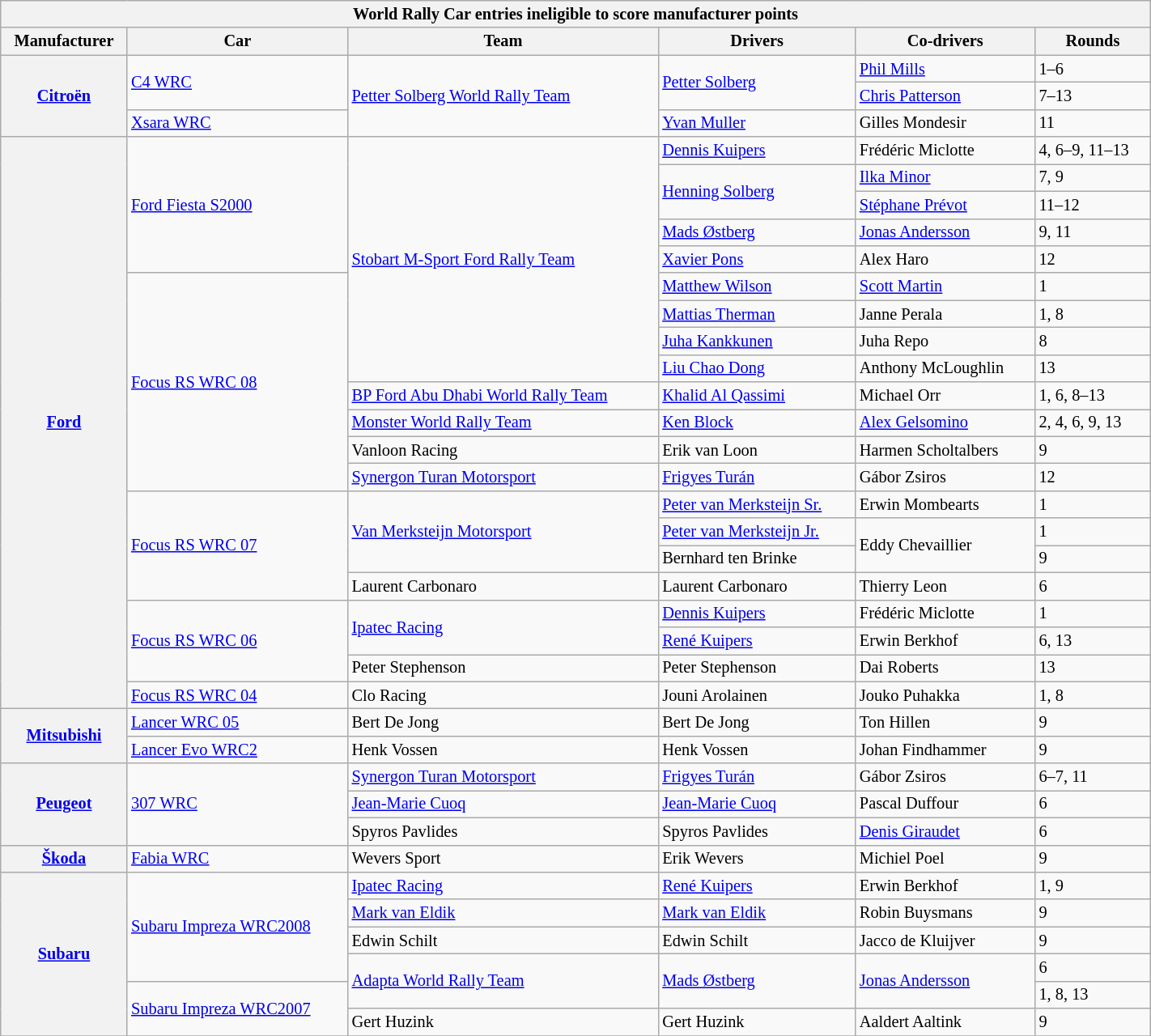<table class="wikitable" width=75% style="font-size: 85%; max-width: 950px">
<tr>
<th colspan=7>World Rally Car entries ineligible to score manufacturer points</th>
</tr>
<tr>
<th>Manufacturer</th>
<th>Car</th>
<th>Team</th>
<th>Drivers</th>
<th>Co-drivers</th>
<th>Rounds</th>
</tr>
<tr>
<th rowspan=3><a href='#'>Citroën</a></th>
<td rowspan=2><a href='#'>C4 WRC</a></td>
<td rowspan=3 nowrap> <a href='#'>Petter Solberg World Rally Team</a></td>
<td rowspan="2"> <a href='#'>Petter Solberg</a></td>
<td> <a href='#'>Phil Mills</a></td>
<td>1–6</td>
</tr>
<tr>
<td> <a href='#'>Chris Patterson</a></td>
<td>7–13</td>
</tr>
<tr>
<td nowrap><a href='#'>Xsara WRC</a></td>
<td> <a href='#'>Yvan Muller</a></td>
<td> Gilles Mondesir</td>
<td>11</td>
</tr>
<tr>
<th rowspan=21><a href='#'>Ford</a></th>
<td rowspan=5><a href='#'>Ford Fiesta S2000</a></td>
<td rowspan=9 nowrap> <a href='#'>Stobart M-Sport Ford Rally Team</a></td>
<td> <a href='#'>Dennis Kuipers</a></td>
<td> Frédéric Miclotte</td>
<td nowrap>4, 6–9, 11–13</td>
</tr>
<tr>
<td rowspan=2> <a href='#'>Henning Solberg</a></td>
<td> <a href='#'>Ilka Minor</a></td>
<td>7, 9</td>
</tr>
<tr>
<td> <a href='#'>Stéphane Prévot</a></td>
<td>11–12</td>
</tr>
<tr>
<td> <a href='#'>Mads Østberg</a></td>
<td> <a href='#'>Jonas Andersson</a></td>
<td>9, 11</td>
</tr>
<tr>
<td> <a href='#'>Xavier Pons</a></td>
<td> Alex Haro</td>
<td>12</td>
</tr>
<tr>
<td rowspan=8 nowrap><a href='#'>Focus RS WRC 08</a></td>
<td> <a href='#'>Matthew Wilson</a></td>
<td> <a href='#'>Scott Martin</a></td>
<td>1</td>
</tr>
<tr>
<td> <a href='#'>Mattias Therman</a></td>
<td> Janne Perala</td>
<td>1, 8</td>
</tr>
<tr>
<td> <a href='#'>Juha Kankkunen</a></td>
<td> Juha Repo</td>
<td>8</td>
</tr>
<tr>
<td> <a href='#'>Liu Chao Dong</a></td>
<td nowrap> Anthony McLoughlin</td>
<td>13</td>
</tr>
<tr>
<td nowrap> <a href='#'>BP Ford Abu Dhabi World Rally Team</a></td>
<td nowrap> <a href='#'>Khalid Al Qassimi</a></td>
<td> Michael Orr</td>
<td>1, 6, 8–13</td>
</tr>
<tr>
<td> <a href='#'>Monster World Rally Team</a></td>
<td> <a href='#'>Ken Block</a></td>
<td> <a href='#'>Alex Gelsomino</a></td>
<td>2, 4, 6, 9, 13</td>
</tr>
<tr>
<td> Vanloon Racing</td>
<td> Erik van Loon</td>
<td nowrap> Harmen Scholtalbers</td>
<td>9</td>
</tr>
<tr>
<td> <a href='#'>Synergon Turan Motorsport</a></td>
<td> <a href='#'>Frigyes Turán</a></td>
<td> Gábor Zsiros</td>
<td>12</td>
</tr>
<tr>
<td rowspan=4><a href='#'>Focus RS WRC 07</a></td>
<td rowspan=3 nowrap> <a href='#'>Van Merksteijn Motorsport</a></td>
<td nowrap> <a href='#'>Peter van Merksteijn Sr.</a></td>
<td> Erwin Mombearts</td>
<td>1</td>
</tr>
<tr>
<td nowrap> <a href='#'>Peter van Merksteijn Jr.</a></td>
<td rowspan="2"> Eddy Chevaillier</td>
<td>1</td>
</tr>
<tr>
<td> Bernhard ten Brinke</td>
<td>9</td>
</tr>
<tr>
<td> Laurent Carbonaro</td>
<td> Laurent Carbonaro</td>
<td> Thierry Leon</td>
<td>6</td>
</tr>
<tr>
<td rowspan=3><a href='#'>Focus RS WRC 06</a></td>
<td rowspan=2> <a href='#'>Ipatec Racing</a></td>
<td> <a href='#'>Dennis Kuipers</a></td>
<td> Frédéric Miclotte</td>
<td>1</td>
</tr>
<tr>
<td> <a href='#'>René Kuipers</a></td>
<td> Erwin Berkhof</td>
<td>6, 13</td>
</tr>
<tr>
<td> Peter Stephenson</td>
<td> Peter Stephenson</td>
<td> Dai Roberts</td>
<td>13</td>
</tr>
<tr>
<td><a href='#'>Focus RS WRC 04</a></td>
<td> Clo Racing</td>
<td> Jouni Arolainen</td>
<td> Jouko Puhakka</td>
<td>1, 8</td>
</tr>
<tr>
<th rowspan=2><a href='#'>Mitsubishi</a></th>
<td><a href='#'>Lancer WRC 05</a></td>
<td> Bert De Jong</td>
<td> Bert De Jong</td>
<td> Ton Hillen</td>
<td>9</td>
</tr>
<tr>
<td><a href='#'>Lancer Evo WRC2</a></td>
<td> Henk Vossen</td>
<td> Henk Vossen</td>
<td> Johan Findhammer</td>
<td>9</td>
</tr>
<tr>
<th rowspan=3><a href='#'>Peugeot</a></th>
<td rowspan=3><a href='#'>307 WRC</a></td>
<td> <a href='#'>Synergon Turan Motorsport</a></td>
<td> <a href='#'>Frigyes Turán</a></td>
<td> Gábor Zsiros</td>
<td>6–7, 11</td>
</tr>
<tr>
<td> <a href='#'>Jean-Marie Cuoq</a></td>
<td> <a href='#'>Jean-Marie Cuoq</a></td>
<td> Pascal Duffour</td>
<td>6</td>
</tr>
<tr>
<td> Spyros Pavlides</td>
<td> Spyros Pavlides</td>
<td> <a href='#'>Denis Giraudet</a></td>
<td>6</td>
</tr>
<tr>
<th><a href='#'>Škoda</a></th>
<td><a href='#'>Fabia WRC</a></td>
<td> Wevers Sport</td>
<td> Erik Wevers</td>
<td> Michiel Poel</td>
<td>9</td>
</tr>
<tr>
<th rowspan=6><a href='#'>Subaru</a></th>
<td rowspan=4 nowrap><a href='#'>Subaru Impreza WRC2008</a></td>
<td> <a href='#'>Ipatec Racing</a></td>
<td> <a href='#'>René Kuipers</a></td>
<td> Erwin Berkhof</td>
<td>1, 9</td>
</tr>
<tr>
<td> <a href='#'>Mark van Eldik</a></td>
<td> <a href='#'>Mark van Eldik</a></td>
<td> Robin Buysmans</td>
<td>9</td>
</tr>
<tr>
<td> Edwin Schilt</td>
<td> Edwin Schilt</td>
<td> Jacco de Kluijver</td>
<td>9</td>
</tr>
<tr>
<td rowspan=2> <a href='#'>Adapta World Rally Team</a></td>
<td rowspan=2> <a href='#'>Mads Østberg</a></td>
<td rowspan=2> <a href='#'>Jonas Andersson</a></td>
<td>6</td>
</tr>
<tr>
<td rowspan=2><a href='#'>Subaru Impreza WRC2007</a></td>
<td>1, 8, 13</td>
</tr>
<tr>
<td> Gert Huzink</td>
<td> Gert Huzink</td>
<td> Aaldert Aaltink</td>
<td>9</td>
</tr>
<tr>
</tr>
</table>
